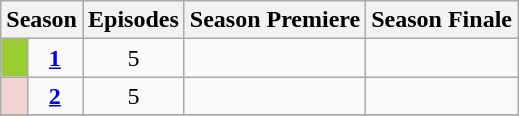<table class="wikitable">
<tr>
<th colspan="2">Season</th>
<th>Episodes</th>
<th>Season Premiere</th>
<th>Season Finale</th>
</tr>
<tr>
<td style="background:#9ACD32; height:5px;"></td>
<td style="text-align:center;"><strong><a href='#'>1</a></strong></td>
<td style="text-align:center;">5</td>
<td style="text-align:center;"></td>
<td style="text-align:center;"></td>
</tr>
<tr>
<td style="background:#EED5D2; height:5px;"></td>
<td style="text-align:center;"><strong><a href='#'>2</a></strong></td>
<td style="text-align:center;">5</td>
<td style="text-align:center;"></td>
<td style="text-align:center;"></td>
</tr>
<tr>
</tr>
</table>
